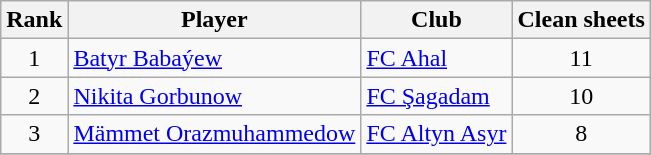<table class="wikitable" style="text-align:center">
<tr>
<th>Rank</th>
<th>Player</th>
<th>Club</th>
<th>Clean sheets</th>
</tr>
<tr>
<td rowspan="1">1</td>
<td align="left"> <a href='#'>Batyr Babaýew</a></td>
<td align="left"><a href='#'>FC Ahal</a></td>
<td rowspan="1">11</td>
</tr>
<tr>
<td rowspan="1">2</td>
<td align="left"> <a href='#'>Nikita Gorbunow</a></td>
<td align="left"><a href='#'>FC Şagadam</a></td>
<td rowspan="1">10</td>
</tr>
<tr>
<td rowspan="1">3</td>
<td align="left">  <a href='#'>Mämmet Orazmuhammedow</a></td>
<td align="left"><a href='#'>FC Altyn Asyr</a></td>
<td rowspan="1">8</td>
</tr>
<tr>
</tr>
</table>
